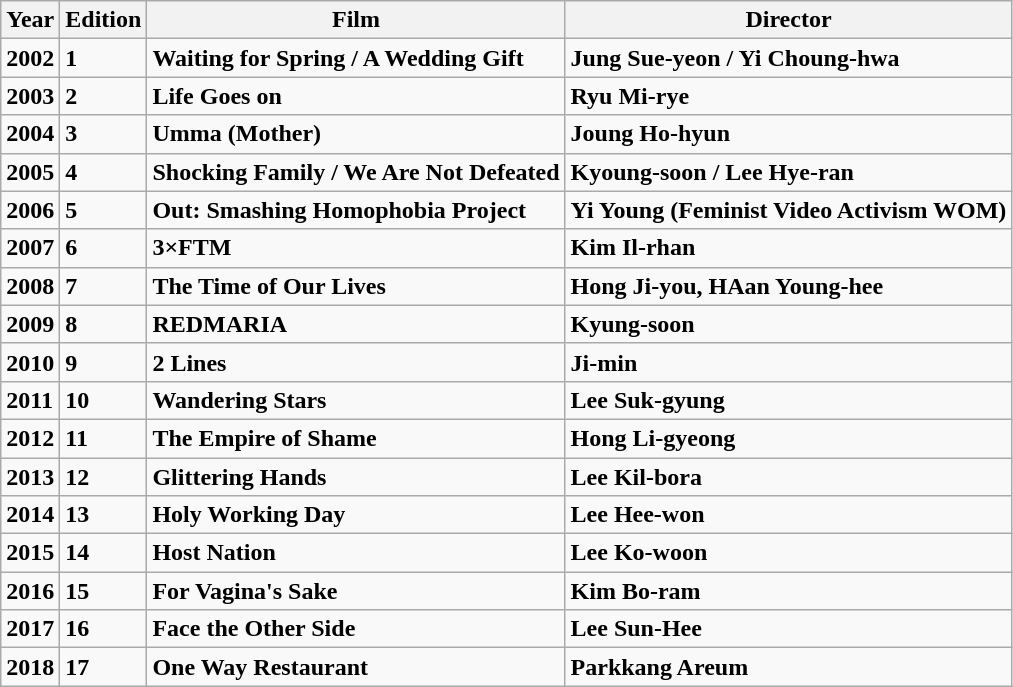<table class="wikitable">
<tr>
<th>Year</th>
<th>Edition</th>
<th>Film</th>
<th>Director</th>
</tr>
<tr>
<td><strong>2002</strong></td>
<td><strong>1</strong></td>
<td><strong>Waiting for Spring / A Wedding Gift</strong></td>
<td><strong>Jung Sue-yeon / Yi Choung-hwa</strong></td>
</tr>
<tr>
<td><strong>2003</strong></td>
<td><strong>2</strong></td>
<td><strong>Life Goes on</strong></td>
<td><strong>Ryu Mi-rye</strong></td>
</tr>
<tr>
<td><strong>2004</strong></td>
<td><strong>3</strong></td>
<td><strong>Umma (Mother)</strong></td>
<td><strong>Joung Ho-hyun</strong></td>
</tr>
<tr>
<td><strong>2005</strong></td>
<td><strong>4</strong></td>
<td><strong>Shocking Family / We Are Not Defeated</strong></td>
<td><strong>Kyoung-soon / Lee Hye-ran</strong></td>
</tr>
<tr>
<td><strong>2006</strong></td>
<td><strong>5</strong></td>
<td><strong>Out: Smashing Homophobia Project</strong></td>
<td><strong>Yi Young (Feminist Video Activism WOM)</strong></td>
</tr>
<tr>
<td><strong>2007</strong></td>
<td><strong>6</strong></td>
<td><strong>3×FTM</strong></td>
<td><strong>Kim Il-rhan</strong></td>
</tr>
<tr>
<td><strong>2008</strong></td>
<td><strong>7</strong></td>
<td><strong>The Time of Our Lives</strong></td>
<td><strong>Hong Ji-you, HAan Young-hee</strong></td>
</tr>
<tr>
<td><strong>2009</strong></td>
<td><strong>8</strong></td>
<td><strong>REDMARIA</strong></td>
<td><strong>Kyung-soon</strong></td>
</tr>
<tr>
<td><strong>2010</strong></td>
<td><strong>9</strong></td>
<td><strong>2 Lines</strong></td>
<td><strong>Ji-min</strong></td>
</tr>
<tr>
<td><strong>2011</strong></td>
<td><strong>10</strong></td>
<td><strong>Wandering Stars</strong></td>
<td><strong>Lee Suk-gyung</strong></td>
</tr>
<tr>
<td><strong>2012</strong></td>
<td><strong>11</strong></td>
<td><strong>The Empire of Shame</strong></td>
<td><strong>Hong Li-gyeong</strong></td>
</tr>
<tr>
<td><strong>2013</strong></td>
<td><strong>12</strong></td>
<td><strong>Glittering Hands</strong></td>
<td><strong>Lee Kil-bora</strong></td>
</tr>
<tr>
<td><strong>2014</strong></td>
<td><strong>13</strong></td>
<td><strong>Holy Working Day</strong></td>
<td><strong>Lee Hee-won</strong></td>
</tr>
<tr>
<td><strong>2015</strong></td>
<td><strong>14</strong></td>
<td><strong>Host Nation</strong></td>
<td><strong>Lee Ko-woon</strong></td>
</tr>
<tr>
<td><strong>2016</strong></td>
<td><strong>15</strong></td>
<td><strong>For Vagina's Sake</strong></td>
<td><strong>Kim Bo-ram</strong></td>
</tr>
<tr>
<td><strong>2017</strong></td>
<td><strong>16</strong></td>
<td><strong>Face the Other Side</strong></td>
<td><strong>Lee Sun-Hee</strong></td>
</tr>
<tr>
<td><strong>2018</strong></td>
<td><strong>17</strong></td>
<td><strong>One Way Restaurant</strong></td>
<td><strong>Parkkang Areum</strong></td>
</tr>
</table>
